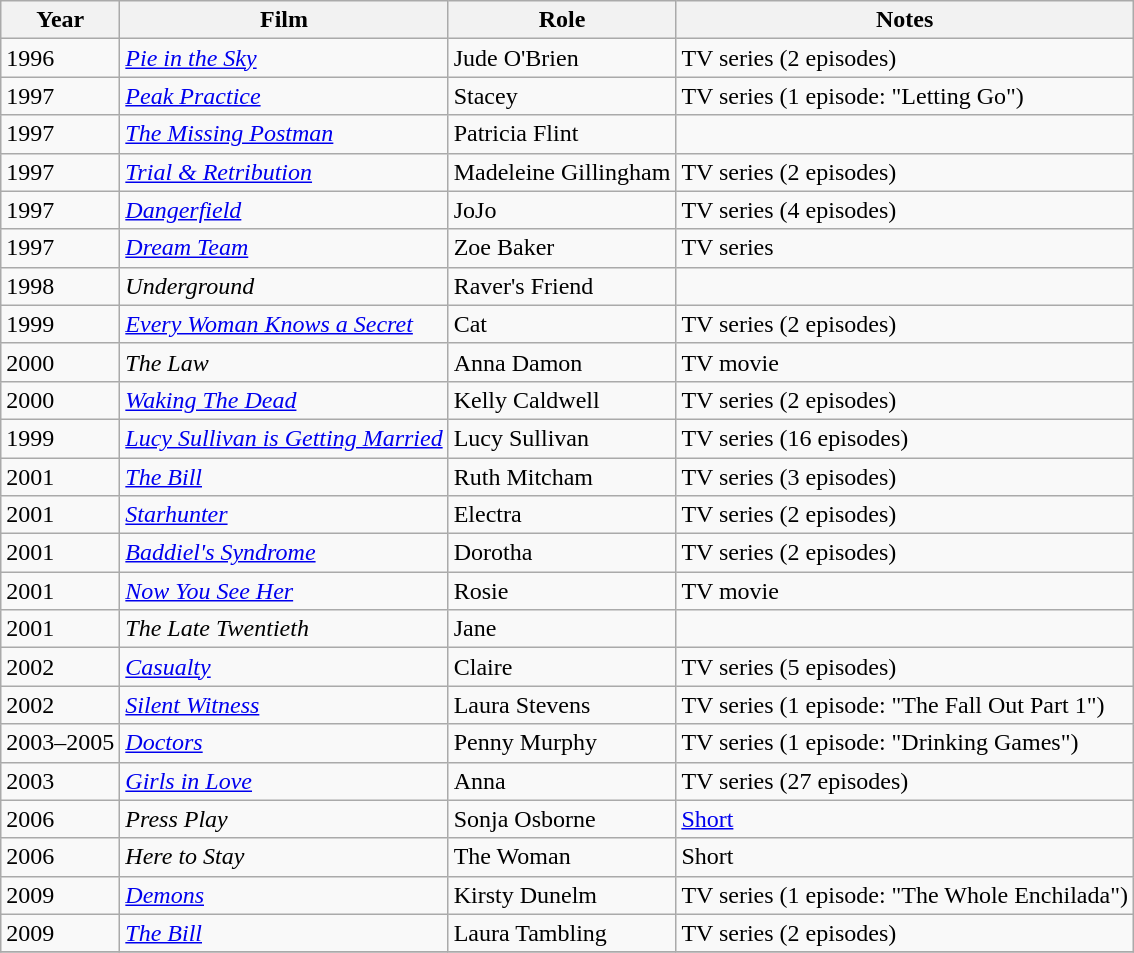<table class="wikitable">
<tr>
<th>Year</th>
<th>Film</th>
<th>Role</th>
<th>Notes</th>
</tr>
<tr>
<td>1996</td>
<td><em><a href='#'>Pie in the Sky</a></em></td>
<td>Jude O'Brien</td>
<td>TV series (2 episodes)</td>
</tr>
<tr>
<td>1997</td>
<td><em><a href='#'>Peak Practice</a></em></td>
<td>Stacey</td>
<td>TV series (1 episode: "Letting Go")</td>
</tr>
<tr>
<td>1997</td>
<td><em><a href='#'>The Missing Postman</a></em></td>
<td>Patricia Flint</td>
<td></td>
</tr>
<tr>
<td>1997</td>
<td><em><a href='#'>Trial & Retribution</a></em></td>
<td>Madeleine Gillingham</td>
<td>TV series (2 episodes)</td>
</tr>
<tr>
<td>1997</td>
<td><em><a href='#'>Dangerfield</a></em></td>
<td>JoJo</td>
<td>TV series (4 episodes)</td>
</tr>
<tr>
<td>1997</td>
<td><em><a href='#'>Dream Team</a></em></td>
<td>Zoe Baker</td>
<td>TV series</td>
</tr>
<tr>
<td>1998</td>
<td><em>Underground</em></td>
<td>Raver's Friend</td>
<td></td>
</tr>
<tr>
<td>1999</td>
<td><em><a href='#'>Every Woman Knows a Secret</a></em></td>
<td>Cat</td>
<td>TV series (2 episodes)</td>
</tr>
<tr>
<td>2000</td>
<td><em>The Law</em></td>
<td>Anna Damon</td>
<td>TV movie</td>
</tr>
<tr>
<td>2000</td>
<td><em><a href='#'>Waking The Dead</a></em></td>
<td>Kelly Caldwell</td>
<td>TV series (2 episodes)</td>
</tr>
<tr>
<td>1999</td>
<td><em><a href='#'>Lucy Sullivan is Getting Married</a></em></td>
<td>Lucy Sullivan</td>
<td>TV series (16 episodes)</td>
</tr>
<tr>
<td>2001</td>
<td><em><a href='#'>The Bill</a></em></td>
<td>Ruth Mitcham</td>
<td>TV series (3 episodes)</td>
</tr>
<tr>
<td>2001</td>
<td><em><a href='#'>Starhunter</a></em></td>
<td>Electra</td>
<td>TV series (2 episodes)</td>
</tr>
<tr>
<td>2001</td>
<td><em><a href='#'>Baddiel's Syndrome</a></em></td>
<td>Dorotha</td>
<td>TV series (2 episodes)</td>
</tr>
<tr>
<td>2001</td>
<td><em><a href='#'>Now You See Her</a></em></td>
<td>Rosie</td>
<td>TV movie</td>
</tr>
<tr>
<td>2001</td>
<td><em>The Late Twentieth</em></td>
<td>Jane</td>
<td></td>
</tr>
<tr>
<td>2002</td>
<td><em><a href='#'>Casualty</a></em></td>
<td>Claire</td>
<td>TV series (5 episodes)</td>
</tr>
<tr>
<td>2002</td>
<td><em><a href='#'>Silent Witness</a></em></td>
<td>Laura Stevens</td>
<td>TV series (1 episode: "The Fall Out Part 1")</td>
</tr>
<tr>
<td>2003–2005</td>
<td><em><a href='#'>Doctors</a></em></td>
<td>Penny Murphy</td>
<td>TV series (1 episode: "Drinking Games")</td>
</tr>
<tr>
<td>2003</td>
<td><em><a href='#'>Girls in Love</a></em></td>
<td>Anna</td>
<td>TV series (27 episodes)</td>
</tr>
<tr>
<td>2006</td>
<td><em>Press Play</em></td>
<td>Sonja Osborne</td>
<td><a href='#'>Short</a></td>
</tr>
<tr>
<td>2006</td>
<td><em>Here to Stay</em></td>
<td>The Woman</td>
<td>Short</td>
</tr>
<tr>
<td>2009</td>
<td><em><a href='#'>Demons</a></em></td>
<td>Kirsty Dunelm</td>
<td>TV series (1 episode: "The Whole Enchilada")</td>
</tr>
<tr>
<td>2009</td>
<td><em><a href='#'>The Bill</a></em></td>
<td>Laura Tambling</td>
<td>TV series (2 episodes)</td>
</tr>
<tr>
</tr>
</table>
